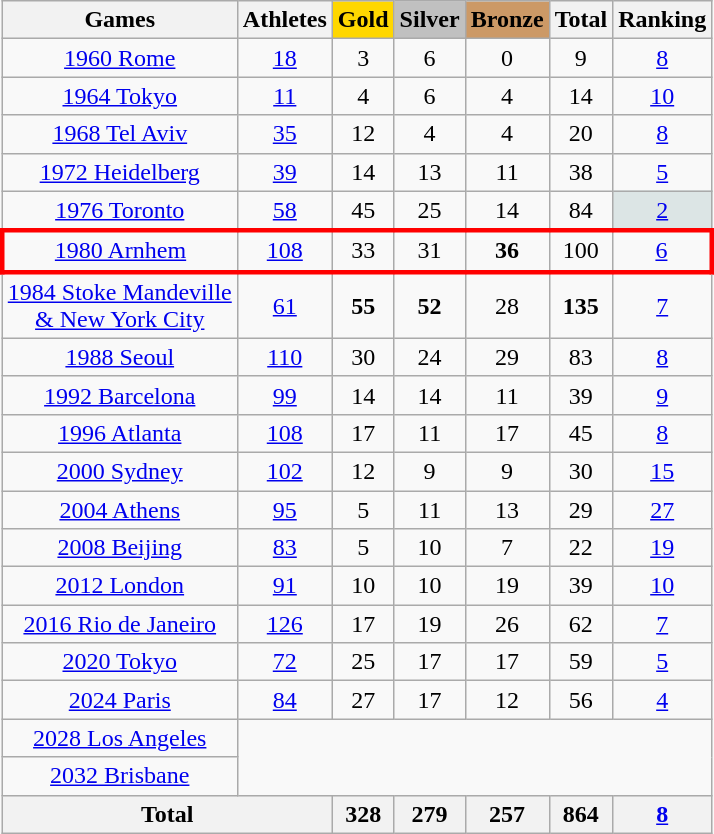<table class="wikitable sortable" style="text-align:center;">
<tr>
<th>Games</th>
<th>Athletes</th>
<td style="background:gold; font-weight:bold;">Gold</td>
<td style="background:silver; font-weight:bold;">Silver</td>
<td style="background:#cc9966; font-weight:bold;">Bronze</td>
<th>Total</th>
<th>Ranking</th>
</tr>
<tr>
<td>  <a href='#'>1960 Rome</a></td>
<td><a href='#'>18</a></td>
<td>3</td>
<td>6</td>
<td>0</td>
<td>9</td>
<td><a href='#'>8</a></td>
</tr>
<tr>
<td>  <a href='#'>1964 Tokyo</a></td>
<td><a href='#'>11</a></td>
<td>4</td>
<td>6</td>
<td>4</td>
<td>14</td>
<td><a href='#'>10</a></td>
</tr>
<tr>
<td>  <a href='#'>1968 Tel Aviv</a></td>
<td><a href='#'>35</a></td>
<td>12</td>
<td>4</td>
<td>4</td>
<td>20</td>
<td><a href='#'>8</a></td>
</tr>
<tr>
<td>  <a href='#'>1972 Heidelberg</a></td>
<td><a href='#'>39</a></td>
<td>14</td>
<td>13</td>
<td>11</td>
<td>38</td>
<td><a href='#'>5</a></td>
</tr>
<tr>
<td>  <a href='#'>1976 Toronto</a></td>
<td><a href='#'>58</a></td>
<td>45</td>
<td>25</td>
<td>14</td>
<td>84</td>
<td bgcolor=dce5e5><a href='#'>2</a></td>
</tr>
<tr style="border: 3px solid red">
<td>  <a href='#'>1980 Arnhem</a></td>
<td><a href='#'>108</a></td>
<td>33</td>
<td>31</td>
<td><strong>36</strong></td>
<td>100</td>
<td><a href='#'>6</a></td>
</tr>
<tr>
<td> <a href='#'>1984 Stoke Mandeville <br>& New York City</a></td>
<td><a href='#'>61</a></td>
<td><strong>55</strong></td>
<td><strong>52</strong></td>
<td>28</td>
<td><strong>135</strong></td>
<td><a href='#'>7</a></td>
</tr>
<tr>
<td> <a href='#'>1988 Seoul</a></td>
<td><a href='#'>110</a></td>
<td>30</td>
<td>24</td>
<td>29</td>
<td>83</td>
<td><a href='#'>8</a></td>
</tr>
<tr>
<td> <a href='#'>1992 Barcelona</a></td>
<td><a href='#'>99</a></td>
<td>14</td>
<td>14</td>
<td>11</td>
<td>39</td>
<td><a href='#'>9</a></td>
</tr>
<tr>
<td>  <a href='#'>1996 Atlanta</a></td>
<td><a href='#'>108</a></td>
<td>17</td>
<td>11</td>
<td>17</td>
<td>45</td>
<td><a href='#'>8</a></td>
</tr>
<tr>
<td>  <a href='#'>2000 Sydney</a></td>
<td><a href='#'>102</a></td>
<td>12</td>
<td>9</td>
<td>9</td>
<td>30</td>
<td><a href='#'>15</a></td>
</tr>
<tr>
<td>  <a href='#'>2004 Athens</a></td>
<td><a href='#'>95</a></td>
<td>5</td>
<td>11</td>
<td>13</td>
<td>29</td>
<td><a href='#'>27</a></td>
</tr>
<tr>
<td>  <a href='#'>2008 Beijing</a></td>
<td><a href='#'>83</a></td>
<td>5</td>
<td>10</td>
<td>7</td>
<td>22</td>
<td><a href='#'>19</a></td>
</tr>
<tr>
<td>  <a href='#'>2012 London</a></td>
<td><a href='#'>91</a></td>
<td>10</td>
<td>10</td>
<td>19</td>
<td>39</td>
<td><a href='#'>10</a></td>
</tr>
<tr>
<td>  <a href='#'>2016 Rio de Janeiro</a></td>
<td><a href='#'>126</a></td>
<td>17</td>
<td>19</td>
<td>26</td>
<td>62</td>
<td><a href='#'>7</a></td>
</tr>
<tr>
<td> <a href='#'>2020 Tokyo</a></td>
<td><a href='#'>72</a></td>
<td>25</td>
<td>17</td>
<td>17</td>
<td>59</td>
<td><a href='#'>5</a></td>
</tr>
<tr>
<td> <a href='#'>2024 Paris</a></td>
<td><a href='#'>84</a></td>
<td>27</td>
<td>17</td>
<td>12</td>
<td>56</td>
<td><a href='#'>4</a></td>
</tr>
<tr>
<td> <a href='#'>2028 Los Angeles</a></td>
</tr>
<tr>
<td> <a href='#'>2032 Brisbane</a></td>
</tr>
<tr class="sortbottom" align=center>
<th colspan=2>Total</th>
<th>328</th>
<th>279</th>
<th>257</th>
<th>864</th>
<th><a href='#'>8</a></th>
</tr>
</table>
